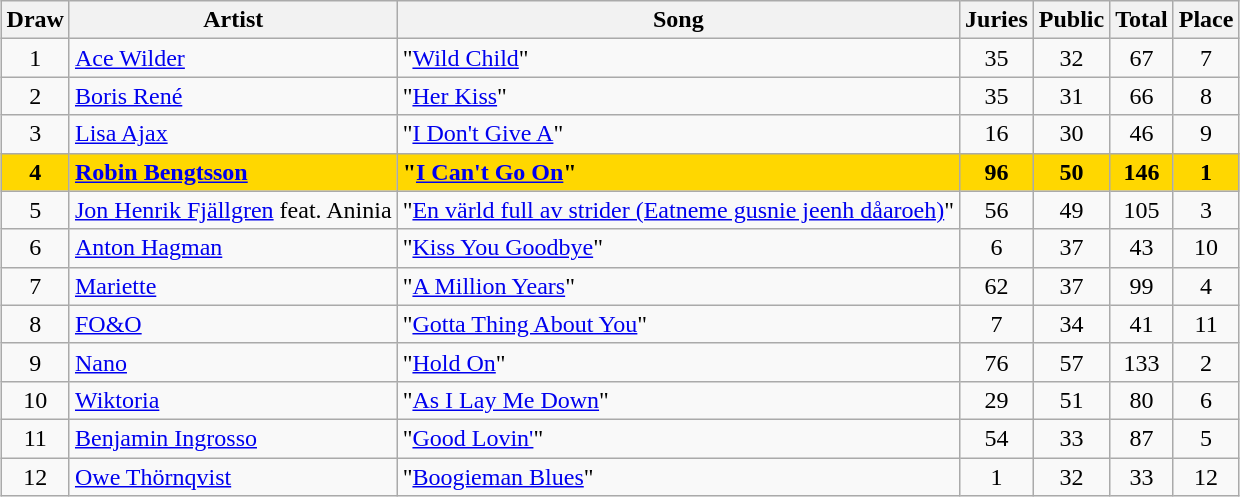<table class="sortable wikitable" style="margin: 1em auto 1em auto; text-align:center;">
<tr>
<th>Draw</th>
<th>Artist</th>
<th>Song</th>
<th>Juries</th>
<th>Public</th>
<th>Total</th>
<th>Place</th>
</tr>
<tr>
<td>1</td>
<td align="left"><a href='#'>Ace Wilder</a></td>
<td align="left">"<a href='#'>Wild Child</a>"</td>
<td>35</td>
<td>32</td>
<td>67</td>
<td>7</td>
</tr>
<tr>
<td>2</td>
<td align="left"><a href='#'>Boris René</a></td>
<td align="left">"<a href='#'>Her Kiss</a>"</td>
<td>35</td>
<td>31</td>
<td>66</td>
<td>8</td>
</tr>
<tr>
<td>3</td>
<td align="left"><a href='#'>Lisa Ajax</a></td>
<td align="left">"<a href='#'>I Don't Give A</a>"</td>
<td>16</td>
<td>30</td>
<td>46</td>
<td>9</td>
</tr>
<tr style="font-weight:bold; background:gold;">
<td>4</td>
<td align="left"><a href='#'>Robin Bengtsson</a></td>
<td align="left">"<a href='#'>I Can't Go On</a>"</td>
<td>96</td>
<td>50</td>
<td>146</td>
<td>1</td>
</tr>
<tr>
<td>5</td>
<td align="left"><a href='#'>Jon Henrik Fjällgren</a> feat. Aninia</td>
<td align="left">"<a href='#'>En värld full av strider (Eatneme gusnie jeenh dåaroeh)</a>"</td>
<td>56</td>
<td>49</td>
<td>105</td>
<td>3</td>
</tr>
<tr>
<td>6</td>
<td align="left"><a href='#'>Anton Hagman</a></td>
<td align="left">"<a href='#'>Kiss You Goodbye</a>"</td>
<td>6</td>
<td>37</td>
<td>43</td>
<td>10</td>
</tr>
<tr>
<td>7</td>
<td align="left"><a href='#'>Mariette</a></td>
<td align="left">"<a href='#'>A Million Years</a>"</td>
<td>62</td>
<td>37</td>
<td>99</td>
<td>4</td>
</tr>
<tr>
<td>8</td>
<td align="left"><a href='#'>FO&O</a></td>
<td align="left">"<a href='#'>Gotta Thing About You</a>"</td>
<td>7</td>
<td>34</td>
<td>41</td>
<td>11</td>
</tr>
<tr>
<td>9</td>
<td align="left"><a href='#'>Nano</a></td>
<td align="left">"<a href='#'>Hold On</a>"</td>
<td>76</td>
<td>57</td>
<td>133</td>
<td>2</td>
</tr>
<tr>
<td>10</td>
<td align="left"><a href='#'>Wiktoria</a></td>
<td align="left">"<a href='#'>As I Lay Me Down</a>"</td>
<td>29</td>
<td>51</td>
<td>80</td>
<td>6</td>
</tr>
<tr>
<td>11</td>
<td align="left"><a href='#'>Benjamin Ingrosso</a></td>
<td align="left">"<a href='#'>Good Lovin'</a>"</td>
<td>54</td>
<td>33</td>
<td>87</td>
<td>5</td>
</tr>
<tr>
<td>12</td>
<td align="left"><a href='#'>Owe Thörnqvist</a></td>
<td align="left">"<a href='#'>Boogieman Blues</a>"</td>
<td>1</td>
<td>32</td>
<td>33</td>
<td>12</td>
</tr>
</table>
